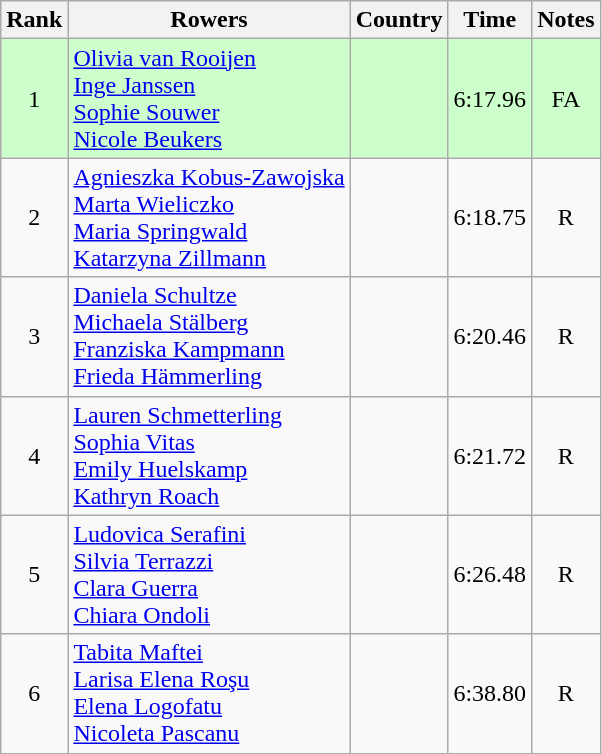<table class="wikitable" style="text-align:center">
<tr>
<th>Rank</th>
<th>Rowers</th>
<th>Country</th>
<th>Time</th>
<th>Notes</th>
</tr>
<tr bgcolor=ccffcc>
<td>1</td>
<td align="left"><a href='#'>Olivia van Rooijen</a><br><a href='#'>Inge Janssen</a><br><a href='#'>Sophie Souwer</a><br><a href='#'>Nicole Beukers</a></td>
<td align="left"></td>
<td>6:17.96</td>
<td>FA</td>
</tr>
<tr>
<td>2</td>
<td align="left"><a href='#'>Agnieszka Kobus-Zawojska</a><br><a href='#'>Marta Wieliczko</a><br><a href='#'>Maria Springwald</a><br><a href='#'>Katarzyna Zillmann</a></td>
<td align="left"></td>
<td>6:18.75</td>
<td>R</td>
</tr>
<tr>
<td>3</td>
<td align="left"><a href='#'>Daniela Schultze</a><br><a href='#'>Michaela Stälberg</a><br><a href='#'>Franziska Kampmann</a><br><a href='#'>Frieda Hämmerling</a></td>
<td align="left"></td>
<td>6:20.46</td>
<td>R</td>
</tr>
<tr>
<td>4</td>
<td align="left"><a href='#'>Lauren Schmetterling</a><br><a href='#'>Sophia Vitas</a><br><a href='#'>Emily Huelskamp</a><br><a href='#'>Kathryn Roach</a></td>
<td align="left"></td>
<td>6:21.72</td>
<td>R</td>
</tr>
<tr>
<td>5</td>
<td align="left"><a href='#'>Ludovica Serafini</a><br><a href='#'>Silvia Terrazzi</a><br><a href='#'>Clara Guerra</a><br><a href='#'>Chiara Ondoli</a></td>
<td align="left"></td>
<td>6:26.48</td>
<td>R</td>
</tr>
<tr>
<td>6</td>
<td align="left"><a href='#'>Tabita Maftei</a><br><a href='#'>Larisa Elena Roşu</a><br><a href='#'>Elena Logofatu</a><br><a href='#'>Nicoleta Pascanu</a></td>
<td align="left"></td>
<td>6:38.80</td>
<td>R</td>
</tr>
</table>
